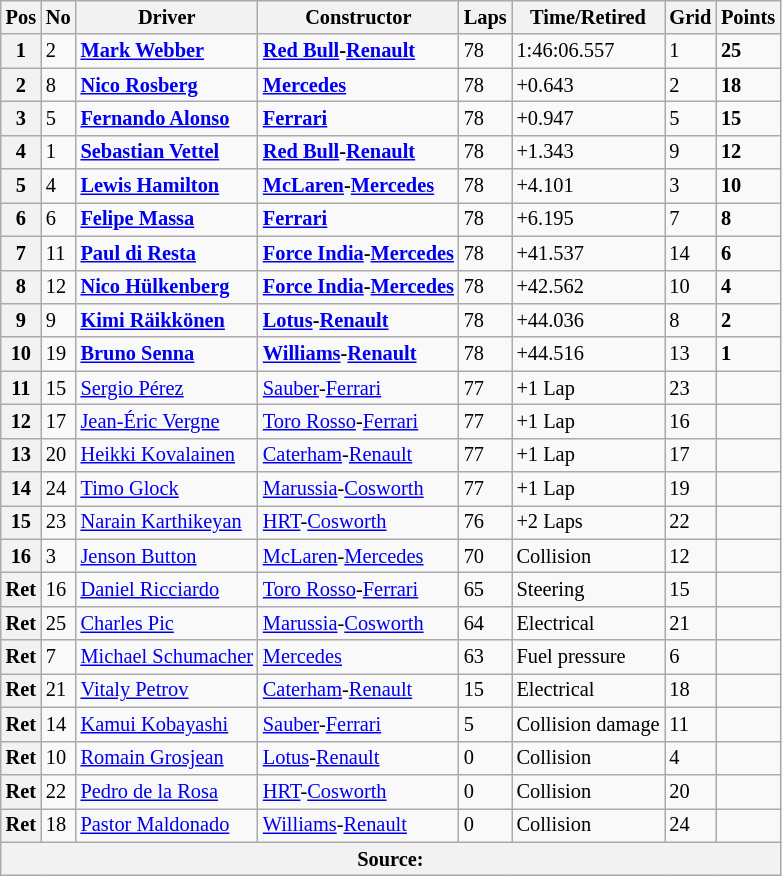<table class="wikitable" style="font-size: 85%">
<tr>
<th>Pos</th>
<th>No</th>
<th>Driver</th>
<th>Constructor</th>
<th>Laps</th>
<th>Time/Retired</th>
<th>Grid</th>
<th>Points</th>
</tr>
<tr>
<th>1</th>
<td>2</td>
<td> <strong><a href='#'>Mark Webber</a></strong></td>
<td><strong><a href='#'>Red Bull</a>-<a href='#'>Renault</a></strong></td>
<td>78</td>
<td>1:46:06.557</td>
<td>1</td>
<td><strong>25</strong></td>
</tr>
<tr>
<th>2</th>
<td>8</td>
<td> <strong><a href='#'>Nico Rosberg</a></strong></td>
<td><strong><a href='#'>Mercedes</a></strong></td>
<td>78</td>
<td>+0.643</td>
<td>2</td>
<td><strong>18</strong></td>
</tr>
<tr>
<th>3</th>
<td>5</td>
<td> <strong><a href='#'>Fernando Alonso</a></strong></td>
<td><strong><a href='#'>Ferrari</a></strong></td>
<td>78</td>
<td>+0.947</td>
<td>5</td>
<td><strong>15</strong></td>
</tr>
<tr>
<th>4</th>
<td>1</td>
<td> <strong><a href='#'>Sebastian Vettel</a></strong></td>
<td><strong><a href='#'>Red Bull</a>-<a href='#'>Renault</a></strong></td>
<td>78</td>
<td>+1.343</td>
<td>9</td>
<td><strong>12</strong></td>
</tr>
<tr>
<th>5</th>
<td>4</td>
<td> <strong><a href='#'>Lewis Hamilton</a></strong></td>
<td><strong><a href='#'>McLaren</a>-<a href='#'>Mercedes</a></strong></td>
<td>78</td>
<td>+4.101</td>
<td>3</td>
<td><strong>10</strong></td>
</tr>
<tr>
<th>6</th>
<td>6</td>
<td> <strong><a href='#'>Felipe Massa</a></strong></td>
<td><strong><a href='#'>Ferrari</a></strong></td>
<td>78</td>
<td>+6.195</td>
<td>7</td>
<td><strong>8</strong></td>
</tr>
<tr>
<th>7</th>
<td>11</td>
<td> <strong><a href='#'>Paul di Resta</a></strong></td>
<td><strong><a href='#'>Force India</a>-<a href='#'>Mercedes</a></strong></td>
<td>78</td>
<td>+41.537</td>
<td>14</td>
<td><strong>6</strong></td>
</tr>
<tr>
<th>8</th>
<td>12</td>
<td> <strong><a href='#'>Nico Hülkenberg</a></strong></td>
<td><strong><a href='#'>Force India</a>-<a href='#'>Mercedes</a></strong></td>
<td>78</td>
<td>+42.562</td>
<td>10</td>
<td><strong>4</strong></td>
</tr>
<tr>
<th>9</th>
<td>9</td>
<td> <strong><a href='#'>Kimi Räikkönen</a></strong></td>
<td><strong><a href='#'>Lotus</a>-<a href='#'>Renault</a></strong></td>
<td>78</td>
<td>+44.036</td>
<td>8</td>
<td><strong>2</strong></td>
</tr>
<tr>
<th>10</th>
<td>19</td>
<td> <strong><a href='#'>Bruno Senna</a></strong></td>
<td><strong><a href='#'>Williams</a>-<a href='#'>Renault</a></strong></td>
<td>78</td>
<td>+44.516</td>
<td>13</td>
<td><strong>1</strong></td>
</tr>
<tr>
<th>11</th>
<td>15</td>
<td> <a href='#'>Sergio Pérez</a></td>
<td><a href='#'>Sauber</a>-<a href='#'>Ferrari</a></td>
<td>77</td>
<td>+1 Lap</td>
<td>23</td>
<td></td>
</tr>
<tr>
<th>12</th>
<td>17</td>
<td> <a href='#'>Jean-Éric Vergne</a></td>
<td><a href='#'>Toro Rosso</a>-<a href='#'>Ferrari</a></td>
<td>77</td>
<td>+1 Lap</td>
<td>16</td>
<td></td>
</tr>
<tr>
<th>13</th>
<td>20</td>
<td> <a href='#'>Heikki Kovalainen</a></td>
<td><a href='#'>Caterham</a>-<a href='#'>Renault</a></td>
<td>77</td>
<td>+1 Lap</td>
<td>17</td>
<td></td>
</tr>
<tr>
<th>14</th>
<td>24</td>
<td> <a href='#'>Timo Glock</a></td>
<td><a href='#'>Marussia</a>-<a href='#'>Cosworth</a></td>
<td>77</td>
<td>+1 Lap</td>
<td>19</td>
<td></td>
</tr>
<tr>
<th>15</th>
<td>23</td>
<td> <a href='#'>Narain Karthikeyan</a></td>
<td><a href='#'>HRT</a>-<a href='#'>Cosworth</a></td>
<td>76</td>
<td>+2 Laps</td>
<td>22</td>
<td></td>
</tr>
<tr>
<th>16</th>
<td>3</td>
<td> <a href='#'>Jenson Button</a></td>
<td><a href='#'>McLaren</a>-<a href='#'>Mercedes</a></td>
<td>70</td>
<td>Collision</td>
<td>12</td>
<td></td>
</tr>
<tr>
<th>Ret</th>
<td>16</td>
<td> <a href='#'>Daniel Ricciardo</a></td>
<td><a href='#'>Toro Rosso</a>-<a href='#'>Ferrari</a></td>
<td>65</td>
<td>Steering</td>
<td>15</td>
<td></td>
</tr>
<tr>
<th>Ret</th>
<td>25</td>
<td> <a href='#'>Charles Pic</a></td>
<td><a href='#'>Marussia</a>-<a href='#'>Cosworth</a></td>
<td>64</td>
<td>Electrical</td>
<td>21</td>
<td></td>
</tr>
<tr>
<th>Ret</th>
<td>7</td>
<td> <a href='#'>Michael Schumacher</a></td>
<td><a href='#'>Mercedes</a></td>
<td>63</td>
<td>Fuel pressure</td>
<td>6</td>
<td></td>
</tr>
<tr>
<th>Ret</th>
<td>21</td>
<td> <a href='#'>Vitaly Petrov</a></td>
<td><a href='#'>Caterham</a>-<a href='#'>Renault</a></td>
<td>15</td>
<td>Electrical</td>
<td>18</td>
<td></td>
</tr>
<tr>
<th>Ret</th>
<td>14</td>
<td> <a href='#'>Kamui Kobayashi</a></td>
<td><a href='#'>Sauber</a>-<a href='#'>Ferrari</a></td>
<td>5</td>
<td>Collision damage</td>
<td>11</td>
<td></td>
</tr>
<tr>
<th>Ret</th>
<td>10</td>
<td> <a href='#'>Romain Grosjean</a></td>
<td><a href='#'>Lotus</a>-<a href='#'>Renault</a></td>
<td>0</td>
<td>Collision</td>
<td>4</td>
<td></td>
</tr>
<tr>
<th>Ret</th>
<td>22</td>
<td> <a href='#'>Pedro de la Rosa</a></td>
<td><a href='#'>HRT</a>-<a href='#'>Cosworth</a></td>
<td>0</td>
<td>Collision</td>
<td>20</td>
<td></td>
</tr>
<tr>
<th>Ret</th>
<td>18</td>
<td> <a href='#'>Pastor Maldonado</a></td>
<td><a href='#'>Williams</a>-<a href='#'>Renault</a></td>
<td>0</td>
<td>Collision</td>
<td>24</td>
<td></td>
</tr>
<tr>
<th colspan=8>Source:</th>
</tr>
</table>
